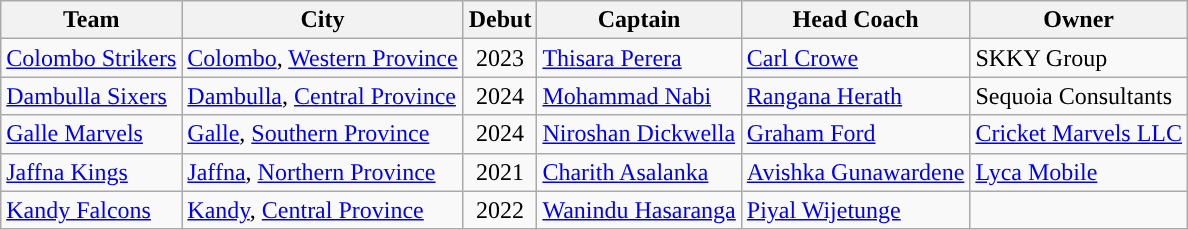<table class="wikitable">
<tr>
<th>Team</th>
<th>City</th>
<th>Debut</th>
<th>Captain</th>
<th>Head Coach</th>
<th>Owner</th>
</tr>
<tr>
<td><a href='#'>Colombo Strikers</a></td>
<td><a href='#'>Colombo</a>, <a href='#'>Western Province</a></td>
<td style="text-align:center;">2023</td>
<td><a href='#'>Thisara Perera</a></td>
<td><a href='#'>Carl Crowe</a></td>
<td>SKKY Group</td>
</tr>
<tr>
<td><a href='#'>Dambulla Sixers</a></td>
<td><a href='#'>Dambulla</a>, <a href='#'>Central Province</a></td>
<td style="text-align:center;">2024</td>
<td><a href='#'>Mohammad Nabi</a></td>
<td><a href='#'>Rangana Herath</a></td>
<td>Sequoia Consultants</td>
</tr>
<tr>
<td><a href='#'>Galle Marvels</a></td>
<td><a href='#'>Galle</a>, <a href='#'>Southern Province</a></td>
<td style="text-align:center;">2024</td>
<td><a href='#'>Niroshan Dickwella</a></td>
<td><a href='#'>Graham Ford</a></td>
<td><a href='#'>Cricket Marvels LLC</a></td>
</tr>
<tr>
<td><a href='#'>Jaffna Kings</a></td>
<td><a href='#'>Jaffna</a>, <a href='#'>Northern Province</a></td>
<td style="text-align:center;">2021</td>
<td><a href='#'>Charith Asalanka</a></td>
<td><a href='#'>Avishka Gunawardene</a></td>
<td><a href='#'>Lyca Mobile</a></td>
</tr>
<tr>
<td><a href='#'>Kandy Falcons</a></td>
<td><a href='#'>Kandy</a>, <a href='#'>Central Province</a></td>
<td style="text-align:center;">2022</td>
<td><a href='#'>Wanindu Hasaranga</a></td>
<td><a href='#'>Piyal Wijetunge</a></td>
<td></td>
</tr>
</table>
